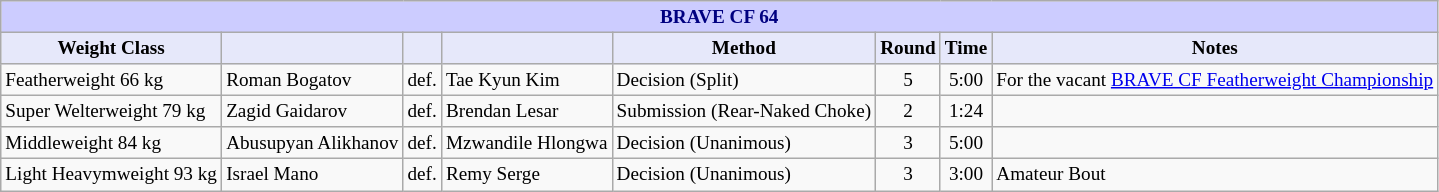<table class="wikitable" style="font-size: 80%;">
<tr>
<th colspan="8" style="background-color: #ccf; color: #000080; text-align: center;"><strong>BRAVE CF 64</strong></th>
</tr>
<tr>
<th colspan="1" style="background-color: #E6E8FA; color: #000000; text-align: center;">Weight Class</th>
<th colspan="1" style="background-color: #E6E8FA; color: #000000; text-align: center;"></th>
<th colspan="1" style="background-color: #E6E8FA; color: #000000; text-align: center;"></th>
<th colspan="1" style="background-color: #E6E8FA; color: #000000; text-align: center;"></th>
<th colspan="1" style="background-color: #E6E8FA; color: #000000; text-align: center;">Method</th>
<th colspan="1" style="background-color: #E6E8FA; color: #000000; text-align: center;">Round</th>
<th colspan="1" style="background-color: #E6E8FA; color: #000000; text-align: center;">Time</th>
<th colspan="1" style="background-color: #E6E8FA; color: #000000; text-align: center;">Notes</th>
</tr>
<tr>
<td>Featherweight 66 kg</td>
<td> Roman Bogatov</td>
<td>def.</td>
<td> Tae Kyun Kim</td>
<td>Decision (Split)</td>
<td align=center>5</td>
<td align=center>5:00</td>
<td>For the vacant <a href='#'>BRAVE CF Featherweight Championship</a></td>
</tr>
<tr>
<td>Super Welterweight 79 kg</td>
<td> Zagid Gaidarov</td>
<td>def.</td>
<td> Brendan Lesar</td>
<td>Submission (Rear-Naked Choke)</td>
<td align=center>2</td>
<td align=center>1:24</td>
<td></td>
</tr>
<tr>
<td>Middleweight 84 kg</td>
<td> Abusupyan Alikhanov</td>
<td>def.</td>
<td> Mzwandile Hlongwa</td>
<td>Decision (Unanimous)</td>
<td align=center>3</td>
<td align=center>5:00</td>
<td></td>
</tr>
<tr>
<td>Light Heavymweight 93 kg</td>
<td> Israel Mano</td>
<td>def.</td>
<td> Remy Serge</td>
<td>Decision (Unanimous)</td>
<td align=center>3</td>
<td align=center>3:00</td>
<td>Amateur Bout</td>
</tr>
</table>
